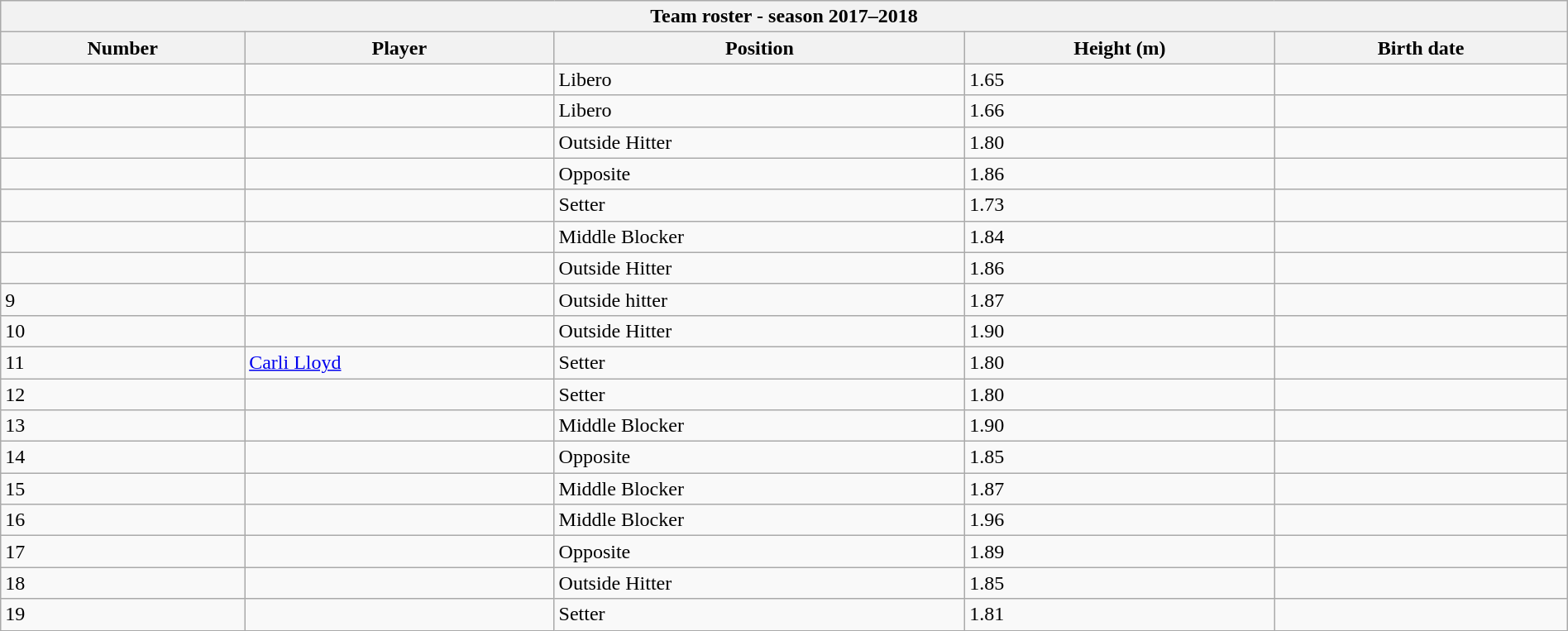<table class="wikitable collapsible collapsed" style="width:100%;">
<tr>
<th colspan=6><strong>Team roster - season 2017–2018</strong></th>
</tr>
<tr>
<th>Number</th>
<th>Player</th>
<th>Position</th>
<th>Height (m)</th>
<th>Birth date</th>
</tr>
<tr>
<td></td>
<td align=left> </td>
<td>Libero</td>
<td>1.65</td>
<td align=right></td>
</tr>
<tr>
<td></td>
<td align=left> </td>
<td>Libero</td>
<td>1.66</td>
<td align=right></td>
</tr>
<tr>
<td></td>
<td align=left> </td>
<td>Outside Hitter</td>
<td>1.80</td>
<td align=right></td>
</tr>
<tr>
<td></td>
<td align=left> </td>
<td>Opposite</td>
<td>1.86</td>
<td align=right></td>
</tr>
<tr>
<td></td>
<td align=left> </td>
<td>Setter</td>
<td>1.73</td>
<td align=right></td>
</tr>
<tr>
<td></td>
<td align=left> </td>
<td>Middle Blocker</td>
<td>1.84</td>
<td align=right></td>
</tr>
<tr>
<td></td>
<td align=left> </td>
<td>Outside Hitter</td>
<td>1.86</td>
<td align=right></td>
</tr>
<tr>
<td>9</td>
<td align=left> </td>
<td>Outside hitter</td>
<td>1.87</td>
<td align=right></td>
</tr>
<tr>
<td>10</td>
<td align=left> </td>
<td>Outside Hitter</td>
<td>1.90</td>
<td align=right></td>
</tr>
<tr>
<td>11</td>
<td align=left> <a href='#'>Carli Lloyd</a></td>
<td>Setter</td>
<td>1.80</td>
<td align=right></td>
</tr>
<tr>
<td>12</td>
<td align=left> </td>
<td>Setter</td>
<td>1.80</td>
<td align=right></td>
</tr>
<tr>
<td>13</td>
<td align=left> </td>
<td>Middle Blocker</td>
<td>1.90</td>
<td align=right></td>
</tr>
<tr>
<td>14</td>
<td align=left> </td>
<td>Opposite</td>
<td>1.85</td>
<td align=right></td>
</tr>
<tr>
<td>15</td>
<td align=left> </td>
<td>Middle Blocker</td>
<td>1.87</td>
<td align=right></td>
</tr>
<tr>
<td>16</td>
<td align=left> </td>
<td>Middle Blocker</td>
<td>1.96</td>
<td align=right></td>
</tr>
<tr>
<td>17</td>
<td align=left> </td>
<td>Opposite</td>
<td>1.89</td>
<td align=right></td>
</tr>
<tr>
<td>18</td>
<td align=left> </td>
<td>Outside Hitter</td>
<td>1.85</td>
<td align=right></td>
</tr>
<tr>
<td>19</td>
<td align=left> </td>
<td>Setter</td>
<td>1.81</td>
<td align=right></td>
</tr>
</table>
